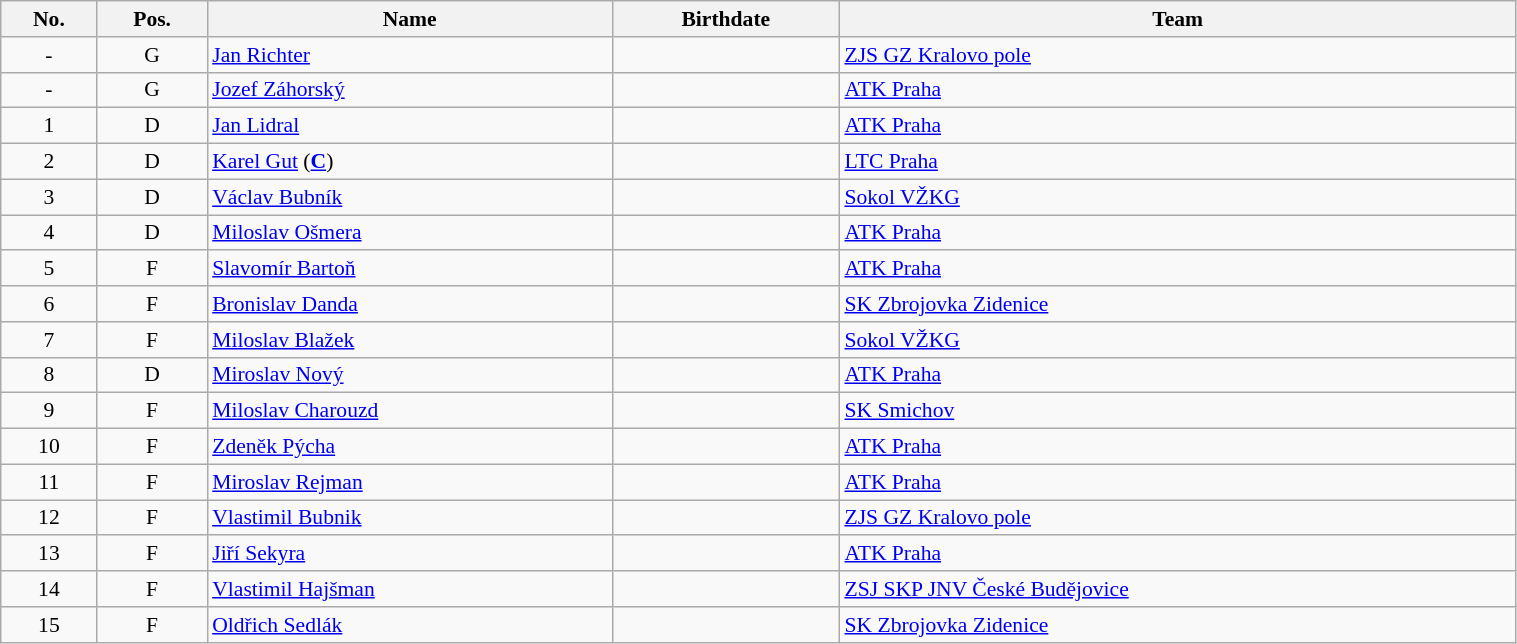<table class="wikitable sortable" width="80%" style="font-size: 90%; text-align: center;">
<tr>
<th>No.</th>
<th>Pos.</th>
<th>Name</th>
<th>Birthdate</th>
<th>Team</th>
</tr>
<tr>
<td>-</td>
<td>G</td>
<td style="text-align:left;"><a href='#'>Jan Richter</a></td>
<td style="text-align:right;"></td>
<td style="text-align:left;"> <a href='#'>ZJS GZ Kralovo pole</a></td>
</tr>
<tr>
<td>-</td>
<td>G</td>
<td style="text-align:left;"><a href='#'>Jozef Záhorský</a></td>
<td style="text-align:right;"></td>
<td style="text-align:left;"> <a href='#'>ATK Praha</a></td>
</tr>
<tr>
<td>1</td>
<td>D</td>
<td style="text-align:left;"><a href='#'>Jan Lidral</a></td>
<td style="text-align:right;"></td>
<td style="text-align:left;"> <a href='#'>ATK Praha</a></td>
</tr>
<tr>
<td>2</td>
<td>D</td>
<td style="text-align:left;"><a href='#'>Karel Gut</a> (<strong><a href='#'>C</a></strong>)</td>
<td style="text-align:right;"></td>
<td style="text-align:left;"> <a href='#'>LTC Praha</a></td>
</tr>
<tr>
<td>3</td>
<td>D</td>
<td style="text-align:left;"><a href='#'>Václav Bubník</a></td>
<td style="text-align:right;"></td>
<td style="text-align:left;"> <a href='#'>Sokol VŽKG</a></td>
</tr>
<tr>
<td>4</td>
<td>D</td>
<td style="text-align:left;"><a href='#'>Miloslav Ošmera</a></td>
<td style="text-align:right;"></td>
<td style="text-align:left;"> <a href='#'>ATK Praha</a></td>
</tr>
<tr>
<td>5</td>
<td>F</td>
<td style="text-align:left;"><a href='#'>Slavomír Bartoň</a></td>
<td style="text-align:right;"></td>
<td style="text-align:left;"> <a href='#'>ATK Praha</a></td>
</tr>
<tr>
<td>6</td>
<td>F</td>
<td style="text-align:left;"><a href='#'>Bronislav Danda</a></td>
<td style="text-align:right;"></td>
<td style="text-align:left;"> <a href='#'>SK Zbrojovka Zidenice</a></td>
</tr>
<tr>
<td>7</td>
<td>F</td>
<td style="text-align:left;"><a href='#'>Miloslav Blažek</a></td>
<td style="text-align:right;"></td>
<td style="text-align:left;"> <a href='#'>Sokol VŽKG</a></td>
</tr>
<tr>
<td>8</td>
<td>D</td>
<td style="text-align:left;"><a href='#'>Miroslav Nový</a></td>
<td style="text-align:right;"></td>
<td style="text-align:left;"> <a href='#'>ATK Praha</a></td>
</tr>
<tr>
<td>9</td>
<td>F</td>
<td style="text-align:left;"><a href='#'>Miloslav Charouzd</a></td>
<td style="text-align:right;"></td>
<td style="text-align:left;"> <a href='#'>SK Smichov</a></td>
</tr>
<tr>
<td>10</td>
<td>F</td>
<td style="text-align:left;"><a href='#'>Zdeněk Pýcha</a></td>
<td style="text-align:right;"></td>
<td style="text-align:left;"> <a href='#'>ATK Praha</a></td>
</tr>
<tr>
<td>11</td>
<td>F</td>
<td style="text-align:left;"><a href='#'>Miroslav Rejman</a></td>
<td style="text-align:right;"></td>
<td style="text-align:left;"> <a href='#'>ATK Praha</a></td>
</tr>
<tr>
<td>12</td>
<td>F</td>
<td style="text-align:left;"><a href='#'>Vlastimil Bubnik</a></td>
<td style="text-align:right;"></td>
<td style="text-align:left;"> <a href='#'>ZJS GZ Kralovo pole</a></td>
</tr>
<tr>
<td>13</td>
<td>F</td>
<td style="text-align:left;"><a href='#'>Jiří Sekyra</a></td>
<td style="text-align:right;"></td>
<td style="text-align:left;"> <a href='#'>ATK Praha</a></td>
</tr>
<tr>
<td>14</td>
<td>F</td>
<td style="text-align:left;"><a href='#'>Vlastimil Hajšman</a></td>
<td style="text-align:right;"></td>
<td style="text-align:left;"> <a href='#'>ZSJ SKP JNV České Budějovice</a></td>
</tr>
<tr>
<td>15</td>
<td>F</td>
<td style="text-align:left;"><a href='#'>Oldřich Sedlák</a></td>
<td style="text-align:right;"></td>
<td style="text-align:left;"> <a href='#'>SK Zbrojovka Zidenice</a></td>
</tr>
</table>
